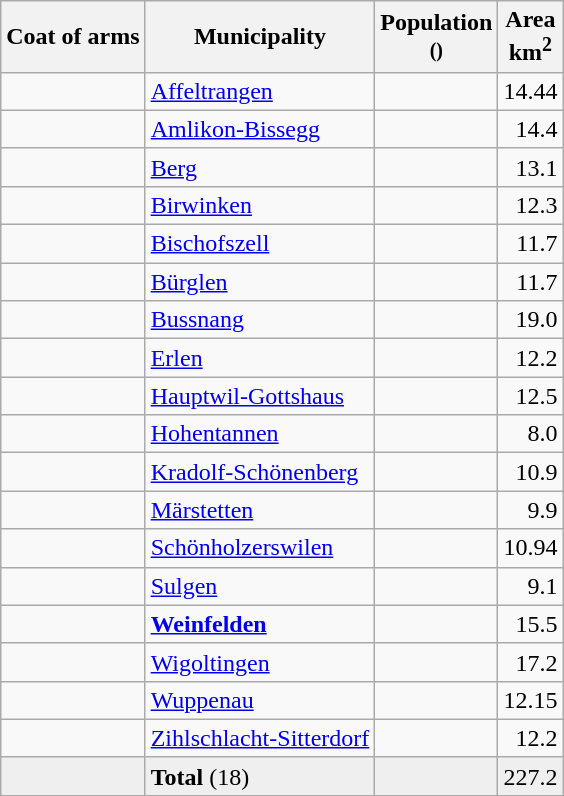<table class="wikitable">
<tr>
<th>Coat of arms</th>
<th>Municipality</th>
<th>Population<br><small>()</small></th>
<th>Area <br>km<sup>2</sup></th>
</tr>
<tr>
<td align="center"></td>
<td><a href='#'>Affeltrangen</a></td>
<td align="center"></td>
<td align="right">14.44</td>
</tr>
<tr>
<td align="center"></td>
<td><a href='#'>Amlikon-Bissegg</a></td>
<td align="center"></td>
<td align="right">14.4</td>
</tr>
<tr>
<td align="center"></td>
<td><a href='#'>Berg</a></td>
<td align="center"></td>
<td align="right">13.1</td>
</tr>
<tr>
<td align="center"></td>
<td><a href='#'>Birwinken</a></td>
<td align="center"></td>
<td align="right">12.3</td>
</tr>
<tr>
<td align="center"></td>
<td><a href='#'>Bischofszell</a></td>
<td align="center"></td>
<td align="right">11.7</td>
</tr>
<tr>
<td align="center"></td>
<td><a href='#'>Bürglen</a></td>
<td align="center"></td>
<td align="right">11.7</td>
</tr>
<tr>
<td align="center"></td>
<td><a href='#'>Bussnang</a></td>
<td align="center"></td>
<td align="right">19.0</td>
</tr>
<tr>
<td align="center"></td>
<td><a href='#'>Erlen</a></td>
<td align="center"></td>
<td align="right">12.2</td>
</tr>
<tr>
<td align="center"></td>
<td><a href='#'>Hauptwil-Gottshaus</a></td>
<td align="center"></td>
<td align="right">12.5</td>
</tr>
<tr>
<td align="center"></td>
<td><a href='#'>Hohentannen</a></td>
<td align="center"></td>
<td align="right">8.0</td>
</tr>
<tr>
<td align="center"></td>
<td><a href='#'>Kradolf-Schönenberg</a></td>
<td align="center"></td>
<td align="right">10.9</td>
</tr>
<tr>
<td align="center"></td>
<td><a href='#'>Märstetten</a></td>
<td align="center"></td>
<td align="right">9.9</td>
</tr>
<tr>
<td align="center"></td>
<td><a href='#'>Schönholzerswilen</a></td>
<td align="center"></td>
<td align="right">10.94</td>
</tr>
<tr>
<td align="center"></td>
<td><a href='#'>Sulgen</a></td>
<td align="center"></td>
<td align="right">9.1</td>
</tr>
<tr>
<td align="center"></td>
<td><strong><a href='#'>Weinfelden</a></strong></td>
<td align="center"></td>
<td align="right">15.5</td>
</tr>
<tr>
<td align="center"></td>
<td><a href='#'>Wigoltingen</a></td>
<td align="center"></td>
<td align="right">17.2</td>
</tr>
<tr>
<td align="center"></td>
<td><a href='#'>Wuppenau</a></td>
<td align="center"></td>
<td align="right">12.15</td>
</tr>
<tr>
<td align="center"></td>
<td><a href='#'>Zihlschlacht-Sitterdorf</a></td>
<td align="center"></td>
<td align="right">12.2</td>
</tr>
<tr style="background-color:#EFEFEF;" |>
<td></td>
<td><strong>Total</strong> (18)</td>
<td align="center"></td>
<td align="right">227.2</td>
</tr>
</table>
